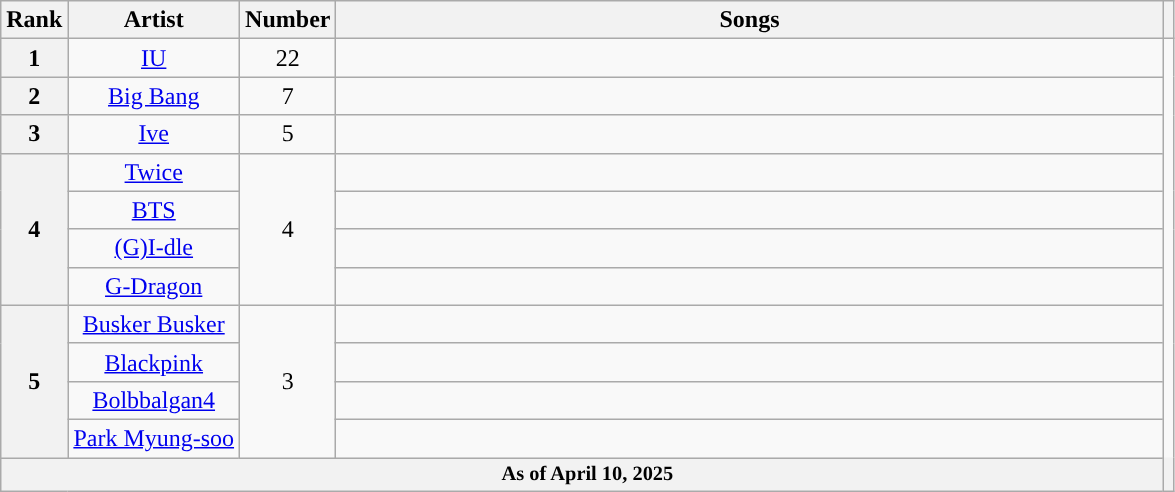<table class="wikitable sortable" style="text-align:center;">
<tr>
<th scope="col">Rank</th>
<th scope="col">Artist</th>
<th scope="col">Number</th>
<th scope="col" style="width:34em;">Songs</th>
<th class="unsortable"></th>
</tr>
<tr>
<th scope="row">1</th>
<td><a href='#'>IU</a></td>
<td>22</td>
<td></td>
<td rowspan="23"></td>
</tr>
<tr>
<th scope="row">2</th>
<td><a href='#'>Big Bang</a></td>
<td>7</td>
<td></td>
</tr>
<tr>
<th scope="row">3</th>
<td><a href='#'>Ive</a></td>
<td>5</td>
<td></td>
</tr>
<tr>
<th rowspan="4” scope="row">4</th>
<td><a href='#'>Twice</a></td>
<td rowspan="4”">4</td>
<td></td>
</tr>
<tr>
<td><a href='#'>BTS</a></td>
<td></td>
</tr>
<tr>
<td><a href='#'>(G)I-dle</a></td>
<td></td>
</tr>
<tr>
<td><a href='#'>G-Dragon</a></td>
<td></td>
</tr>
<tr>
<th rowspan="4” scope="row">5</th>
<td><a href='#'>Busker Busker</a></td>
<td rowspan="4”">3</td>
<td></td>
</tr>
<tr>
<td><a href='#'>Blackpink</a></td>
<td></td>
</tr>
<tr>
<td><a href='#'>Bolbbalgan4</a></td>
<td></td>
</tr>
<tr>
<td><a href='#'>Park Myung-soo</a></td>
<td></td>
</tr>
<tr>
<th colspan="5" style="text-align:center; font-size:85%;">As of April 10, 2025</th>
</tr>
</table>
